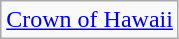<table class="wikitable">
<tr>
<td> <a href='#'>Crown of Hawaii</a></td>
</tr>
</table>
